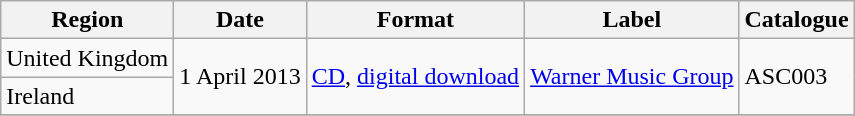<table class=wikitable>
<tr>
<th>Region</th>
<th>Date</th>
<th>Format</th>
<th>Label</th>
<th>Catalogue</th>
</tr>
<tr>
<td>United Kingdom</td>
<td rowspan="2">1 April 2013</td>
<td rowspan="2"><a href='#'>CD</a>, <a href='#'>digital download</a></td>
<td rowspan="2"><a href='#'>Warner Music Group</a></td>
<td rowspan="2">ASC003</td>
</tr>
<tr>
<td>Ireland</td>
</tr>
<tr>
</tr>
</table>
